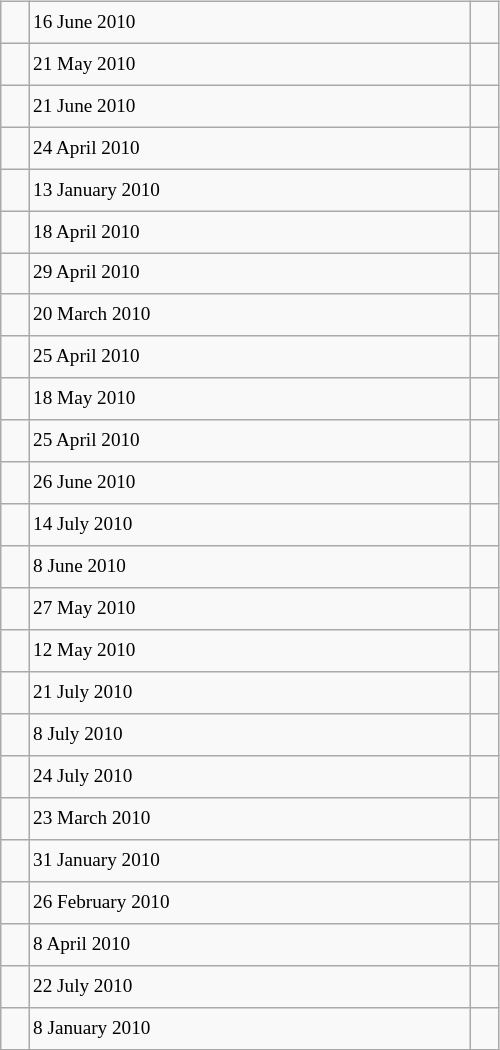<table class="wikitable" style="font-size: 80%; float: left; width: 26em; margin-right: 1em; height: 700px">
<tr>
<td></td>
<td>16 June 2010</td>
<td></td>
</tr>
<tr>
<td></td>
<td>21 May 2010</td>
<td></td>
</tr>
<tr>
<td></td>
<td>21 June 2010</td>
<td></td>
</tr>
<tr>
<td></td>
<td>24 April 2010</td>
<td></td>
</tr>
<tr>
<td></td>
<td>13 January 2010</td>
<td></td>
</tr>
<tr>
<td></td>
<td>18 April 2010</td>
<td></td>
</tr>
<tr>
<td></td>
<td>29 April 2010</td>
<td></td>
</tr>
<tr>
<td></td>
<td>20 March 2010</td>
<td></td>
</tr>
<tr>
<td></td>
<td>25 April 2010</td>
<td></td>
</tr>
<tr>
<td></td>
<td>18 May 2010</td>
<td></td>
</tr>
<tr>
<td></td>
<td>25 April 2010</td>
<td></td>
</tr>
<tr>
<td></td>
<td>26 June 2010</td>
<td></td>
</tr>
<tr>
<td></td>
<td>14 July 2010</td>
<td></td>
</tr>
<tr>
<td></td>
<td>8 June 2010</td>
<td></td>
</tr>
<tr>
<td></td>
<td>27 May 2010</td>
<td></td>
</tr>
<tr>
<td></td>
<td>12 May 2010</td>
<td></td>
</tr>
<tr>
<td></td>
<td>21 July 2010</td>
<td></td>
</tr>
<tr>
<td></td>
<td>8 July 2010</td>
<td></td>
</tr>
<tr>
<td></td>
<td>24 July 2010</td>
<td></td>
</tr>
<tr>
<td></td>
<td>23 March 2010</td>
<td></td>
</tr>
<tr>
<td></td>
<td>31 January 2010</td>
<td></td>
</tr>
<tr>
<td></td>
<td>26 February 2010</td>
<td></td>
</tr>
<tr>
<td></td>
<td>8 April 2010</td>
<td></td>
</tr>
<tr>
<td></td>
<td>22 July 2010</td>
<td></td>
</tr>
<tr>
<td></td>
<td>8 January 2010</td>
<td></td>
</tr>
</table>
